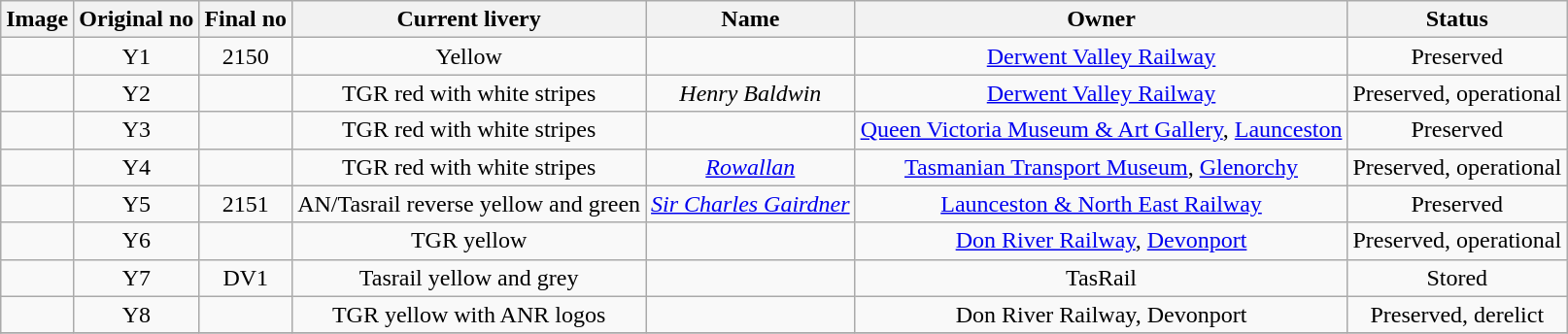<table class="wikitable sortable" style=text-align:center>
<tr>
<th>Image</th>
<th>Original no</th>
<th>Final no</th>
<th>Current livery</th>
<th>Name</th>
<th>Owner</th>
<th>Status</th>
</tr>
<tr>
<td></td>
<td>Y1</td>
<td>2150</td>
<td>Yellow</td>
<td></td>
<td><a href='#'>Derwent Valley Railway</a></td>
<td>Preserved</td>
</tr>
<tr>
<td></td>
<td>Y2</td>
<td></td>
<td>TGR red with white stripes</td>
<td><em>Henry Baldwin</em></td>
<td><a href='#'>Derwent Valley Railway</a></td>
<td>Preserved, operational</td>
</tr>
<tr>
<td></td>
<td>Y3</td>
<td></td>
<td>TGR red with white stripes</td>
<td></td>
<td><a href='#'>Queen Victoria Museum & Art Gallery</a>, <a href='#'>Launceston</a></td>
<td>Preserved</td>
</tr>
<tr>
<td></td>
<td>Y4</td>
<td></td>
<td>TGR red with white stripes</td>
<td><em><a href='#'>Rowallan</a></em></td>
<td><a href='#'>Tasmanian Transport Museum</a>, <a href='#'>Glenorchy</a></td>
<td>Preserved, operational</td>
</tr>
<tr>
<td></td>
<td>Y5</td>
<td>2151</td>
<td>AN/Tasrail reverse yellow and green</td>
<td><em><a href='#'>Sir Charles Gairdner</a></em></td>
<td><a href='#'>Launceston & North East Railway</a></td>
<td>Preserved</td>
</tr>
<tr>
<td></td>
<td>Y6</td>
<td></td>
<td>TGR yellow</td>
<td></td>
<td><a href='#'>Don River Railway</a>, <a href='#'>Devonport</a></td>
<td>Preserved, operational</td>
</tr>
<tr>
<td></td>
<td>Y7</td>
<td>DV1</td>
<td>Tasrail yellow and grey</td>
<td></td>
<td>TasRail</td>
<td>Stored</td>
</tr>
<tr>
<td></td>
<td>Y8</td>
<td></td>
<td>TGR yellow with ANR logos</td>
<td></td>
<td>Don River Railway, Devonport</td>
<td>Preserved, derelict</td>
</tr>
<tr>
</tr>
</table>
